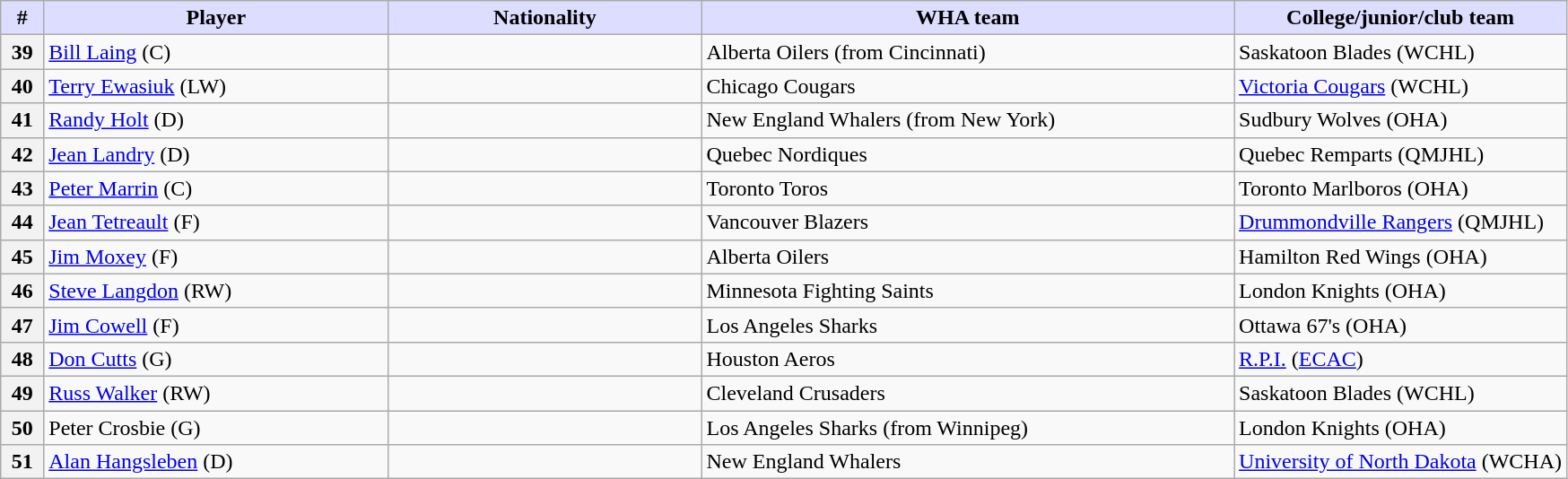<table class="wikitable">
<tr>
<th style="background:#ddf; width:2.75%;">#</th>
<th style="background:#ddf; width:22.0%;">Player</th>
<th style="background:#ddf; width:20.0%;">Nationality</th>
<th style="background:#ddf; width:34.0%;">WHA team</th>
<th style="background:#ddf; width:100.0%;">College/junior/club team</th>
</tr>
<tr>
<th>39</th>
<td><a href='#'>Bill Laing</a> (C)</td>
<td></td>
<td>Alberta Oilers (from Cincinnati)</td>
<td>Saskatoon Blades (WCHL)</td>
</tr>
<tr>
<th>40</th>
<td><a href='#'>Terry Ewasiuk</a> (LW)</td>
<td></td>
<td>Chicago Cougars</td>
<td><a href='#'>Victoria Cougars</a> (WCHL)</td>
</tr>
<tr>
<th>41</th>
<td><a href='#'>Randy Holt</a> (D)</td>
<td></td>
<td>New England Whalers (from New York)</td>
<td>Sudbury Wolves (OHA)</td>
</tr>
<tr>
<th>42</th>
<td><a href='#'>Jean Landry</a> (D)</td>
<td></td>
<td>Quebec Nordiques</td>
<td>Quebec Remparts (QMJHL)</td>
</tr>
<tr>
<th>43</th>
<td><a href='#'>Peter Marrin</a> (C)</td>
<td></td>
<td>Toronto Toros</td>
<td>Toronto Marlboros (OHA)</td>
</tr>
<tr>
<th>44</th>
<td><a href='#'>Jean Tetreault</a> (F)</td>
<td></td>
<td>Vancouver Blazers</td>
<td><a href='#'>Drummondville Rangers</a> (QMJHL)</td>
</tr>
<tr>
<th>45</th>
<td><a href='#'>Jim Moxey</a> (F)</td>
<td></td>
<td>Alberta Oilers</td>
<td>Hamilton Red Wings (OHA)</td>
</tr>
<tr>
<th>46</th>
<td><a href='#'>Steve Langdon</a> (RW)</td>
<td></td>
<td>Minnesota Fighting Saints</td>
<td>London Knights (OHA)</td>
</tr>
<tr>
<th>47</th>
<td><a href='#'>Jim Cowell</a> (F)</td>
<td></td>
<td>Los Angeles Sharks</td>
<td>Ottawa 67's (OHA)</td>
</tr>
<tr>
<th>48</th>
<td><a href='#'>Don Cutts</a> (G)</td>
<td></td>
<td>Houston Aeros</td>
<td><a href='#'>R.P.I.</a> (<a href='#'>ECAC</a>)</td>
</tr>
<tr>
<th>49</th>
<td><a href='#'>Russ Walker</a> (RW)</td>
<td></td>
<td>Cleveland Crusaders</td>
<td>Saskatoon Blades (WCHL)</td>
</tr>
<tr>
<th>50</th>
<td>Peter Crosbie (G)</td>
<td></td>
<td>Los Angeles Sharks (from Winnipeg)</td>
<td>London Knights (OHA)</td>
</tr>
<tr>
<th>51</th>
<td><a href='#'>Alan Hangsleben</a> (D)</td>
<td></td>
<td>New England Whalers</td>
<td><a href='#'>University of North Dakota</a> (WCHA)</td>
</tr>
</table>
